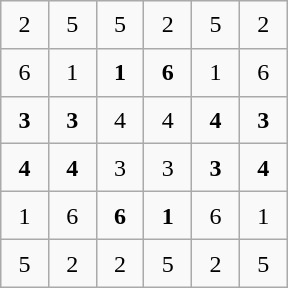<table class="wikitable" style="margin-left:auto;margin-right:auto;text-align:center;width:12em;height:12em;table-layout:fixed;">
<tr>
<td>2</td>
<td>5</td>
<td>5</td>
<td>2</td>
<td>5</td>
<td>2</td>
</tr>
<tr>
<td>6</td>
<td>1</td>
<td><strong>1</strong></td>
<td><strong>6</strong></td>
<td>1</td>
<td>6</td>
</tr>
<tr>
<td><strong>3</strong></td>
<td><strong>3</strong></td>
<td>4</td>
<td>4</td>
<td><strong>4</strong></td>
<td><strong>3</strong></td>
</tr>
<tr>
<td><strong>4</strong></td>
<td><strong>4</strong></td>
<td>3</td>
<td>3</td>
<td><strong>3</strong></td>
<td><strong>4</strong></td>
</tr>
<tr>
<td>1</td>
<td>6</td>
<td><strong>6</strong></td>
<td><strong>1</strong></td>
<td>6</td>
<td>1</td>
</tr>
<tr>
<td>5</td>
<td>2</td>
<td>2</td>
<td>5</td>
<td>2</td>
<td>5</td>
</tr>
</table>
